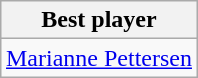<table class="wikitable" style="margin: 0 auto;">
<tr>
<th>Best player</th>
</tr>
<tr>
<td align=center> <a href='#'>Marianne Pettersen</a></td>
</tr>
</table>
